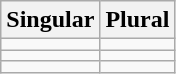<table class="wikitable">
<tr>
<th>Singular</th>
<th>Plural</th>
</tr>
<tr>
<td></td>
<td></td>
</tr>
<tr>
<td></td>
<td></td>
</tr>
<tr>
<td></td>
<td></td>
</tr>
</table>
